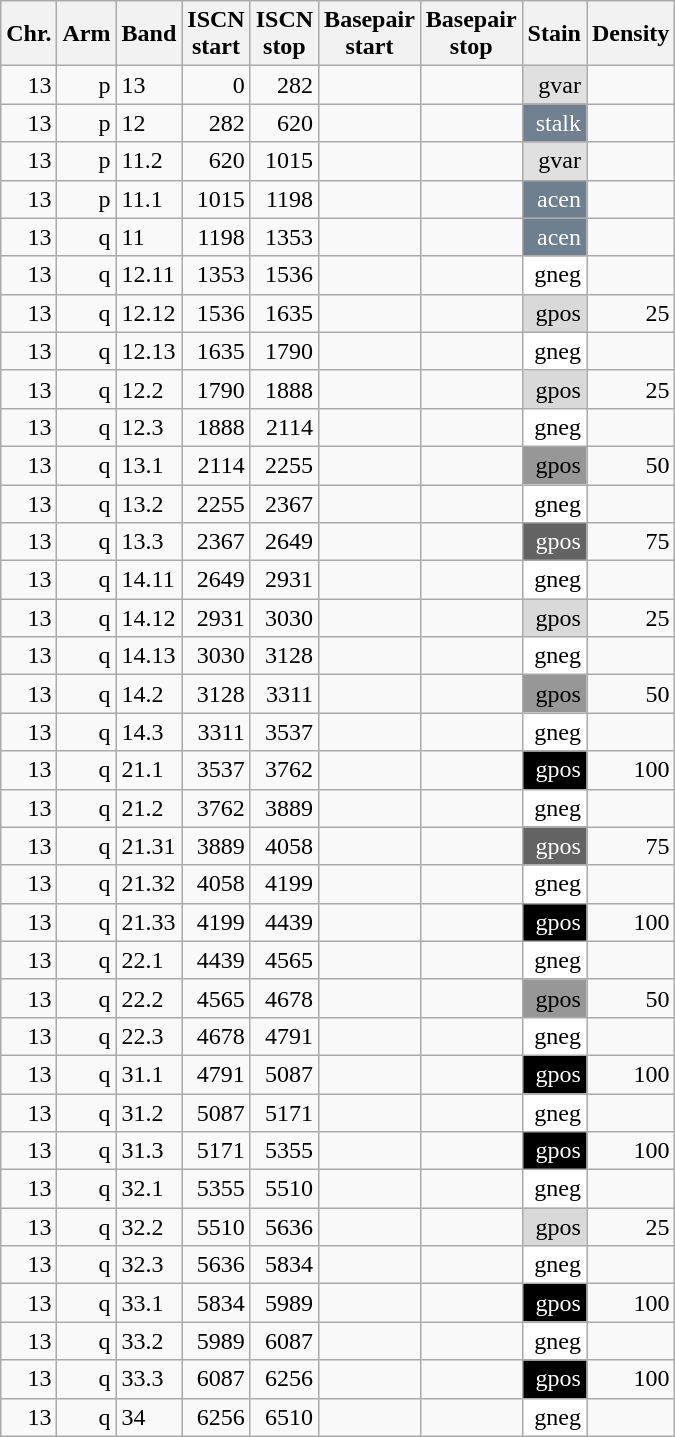<table class="wikitable" style="text-align:right">
<tr>
<th>Chr.</th>
<th>Arm</th>
<th>Band</th>
<th>ISCN<br>start</th>
<th>ISCN<br>stop</th>
<th>Basepair<br>start</th>
<th>Basepair<br>stop</th>
<th>Stain</th>
<th>Density</th>
</tr>
<tr>
<td>13</td>
<td>p</td>
<td style="text-align:left">13</td>
<td>0</td>
<td>282</td>
<td></td>
<td></td>
<td style="background:#e0e0e0">gvar</td>
<td></td>
</tr>
<tr>
<td>13</td>
<td>p</td>
<td style="text-align:left">12</td>
<td>282</td>
<td>620</td>
<td></td>
<td></td>
<td style="background:#708090; color:white;">stalk</td>
<td></td>
</tr>
<tr>
<td>13</td>
<td>p</td>
<td style="text-align:left">11.2</td>
<td>620</td>
<td>1015</td>
<td></td>
<td></td>
<td style="background:#e0e0e0">gvar</td>
<td></td>
</tr>
<tr>
<td>13</td>
<td>p</td>
<td style="text-align:left">11.1</td>
<td>1015</td>
<td>1198</td>
<td></td>
<td></td>
<td style="background:#6e7f8f; color:white;">acen</td>
<td></td>
</tr>
<tr>
<td>13</td>
<td>q</td>
<td style="text-align:left">11</td>
<td>1198</td>
<td>1353</td>
<td></td>
<td></td>
<td style="background:#6e7f8f; color:white;">acen</td>
<td></td>
</tr>
<tr>
<td>13</td>
<td>q</td>
<td style="text-align:left">12.11</td>
<td>1353</td>
<td>1536</td>
<td></td>
<td></td>
<td style="background:white">gneg</td>
<td></td>
</tr>
<tr>
<td>13</td>
<td>q</td>
<td style="text-align:left">12.12</td>
<td>1536</td>
<td>1635</td>
<td></td>
<td></td>
<td style="background:#d9d9d9">gpos</td>
<td>25</td>
</tr>
<tr>
<td>13</td>
<td>q</td>
<td style="text-align:left">12.13</td>
<td>1635</td>
<td>1790</td>
<td></td>
<td></td>
<td style="background:white">gneg</td>
<td></td>
</tr>
<tr>
<td>13</td>
<td>q</td>
<td style="text-align:left">12.2</td>
<td>1790</td>
<td>1888</td>
<td></td>
<td></td>
<td style="background:#d9d9d9">gpos</td>
<td>25</td>
</tr>
<tr>
<td>13</td>
<td>q</td>
<td style="text-align:left">12.3</td>
<td>1888</td>
<td>2114</td>
<td></td>
<td></td>
<td style="background:white">gneg</td>
<td></td>
</tr>
<tr>
<td>13</td>
<td>q</td>
<td style="text-align:left">13.1</td>
<td>2114</td>
<td>2255</td>
<td></td>
<td></td>
<td style="background:#979797">gpos</td>
<td>50</td>
</tr>
<tr>
<td>13</td>
<td>q</td>
<td style="text-align:left">13.2</td>
<td>2255</td>
<td>2367</td>
<td></td>
<td></td>
<td style="background:white">gneg</td>
<td></td>
</tr>
<tr>
<td>13</td>
<td>q</td>
<td style="text-align:left">13.3</td>
<td>2367</td>
<td>2649</td>
<td></td>
<td></td>
<td style="background:#636363; color:white;">gpos</td>
<td>75</td>
</tr>
<tr>
<td>13</td>
<td>q</td>
<td style="text-align:left">14.11</td>
<td>2649</td>
<td>2931</td>
<td></td>
<td></td>
<td style="background:white">gneg</td>
<td></td>
</tr>
<tr>
<td>13</td>
<td>q</td>
<td style="text-align:left">14.12</td>
<td>2931</td>
<td>3030</td>
<td></td>
<td></td>
<td style="background:#d9d9d9">gpos</td>
<td>25</td>
</tr>
<tr>
<td>13</td>
<td>q</td>
<td style="text-align:left">14.13</td>
<td>3030</td>
<td>3128</td>
<td></td>
<td></td>
<td style="background:white">gneg</td>
<td></td>
</tr>
<tr>
<td>13</td>
<td>q</td>
<td style="text-align:left">14.2</td>
<td>3128</td>
<td>3311</td>
<td></td>
<td></td>
<td style="background:#979797">gpos</td>
<td>50</td>
</tr>
<tr>
<td>13</td>
<td>q</td>
<td style="text-align:left">14.3</td>
<td>3311</td>
<td>3537</td>
<td></td>
<td></td>
<td style="background:white">gneg</td>
<td></td>
</tr>
<tr>
<td>13</td>
<td>q</td>
<td style="text-align:left">21.1</td>
<td>3537</td>
<td>3762</td>
<td></td>
<td></td>
<td style="background:black; color:white;">gpos</td>
<td>100</td>
</tr>
<tr>
<td>13</td>
<td>q</td>
<td style="text-align:left">21.2</td>
<td>3762</td>
<td>3889</td>
<td></td>
<td></td>
<td style="background:white">gneg</td>
<td></td>
</tr>
<tr>
<td>13</td>
<td>q</td>
<td style="text-align:left">21.31</td>
<td>3889</td>
<td>4058</td>
<td></td>
<td></td>
<td style="background:#636363; color:white;">gpos</td>
<td>75</td>
</tr>
<tr>
<td>13</td>
<td>q</td>
<td style="text-align:left">21.32</td>
<td>4058</td>
<td>4199</td>
<td></td>
<td></td>
<td style="background:white">gneg</td>
<td></td>
</tr>
<tr>
<td>13</td>
<td>q</td>
<td style="text-align:left">21.33</td>
<td>4199</td>
<td>4439</td>
<td></td>
<td></td>
<td style="background:black; color:white;">gpos</td>
<td>100</td>
</tr>
<tr>
<td>13</td>
<td>q</td>
<td style="text-align:left">22.1</td>
<td>4439</td>
<td>4565</td>
<td></td>
<td></td>
<td style="background:white">gneg</td>
<td></td>
</tr>
<tr>
<td>13</td>
<td>q</td>
<td style="text-align:left">22.2</td>
<td>4565</td>
<td>4678</td>
<td></td>
<td></td>
<td style="background:#979797">gpos</td>
<td>50</td>
</tr>
<tr>
<td>13</td>
<td>q</td>
<td style="text-align:left">22.3</td>
<td>4678</td>
<td>4791</td>
<td></td>
<td></td>
<td style="background:white">gneg</td>
<td></td>
</tr>
<tr>
<td>13</td>
<td>q</td>
<td style="text-align:left">31.1</td>
<td>4791</td>
<td>5087</td>
<td></td>
<td></td>
<td style="background:black; color:white;">gpos</td>
<td>100</td>
</tr>
<tr>
<td>13</td>
<td>q</td>
<td style="text-align:left">31.2</td>
<td>5087</td>
<td>5171</td>
<td></td>
<td></td>
<td style="background:white">gneg</td>
<td></td>
</tr>
<tr>
<td>13</td>
<td>q</td>
<td style="text-align:left">31.3</td>
<td>5171</td>
<td>5355</td>
<td></td>
<td></td>
<td style="background:black; color:white;">gpos</td>
<td>100</td>
</tr>
<tr>
<td>13</td>
<td>q</td>
<td style="text-align:left">32.1</td>
<td>5355</td>
<td>5510</td>
<td></td>
<td></td>
<td style="background:white">gneg</td>
<td></td>
</tr>
<tr>
<td>13</td>
<td>q</td>
<td style="text-align:left">32.2</td>
<td>5510</td>
<td>5636</td>
<td></td>
<td></td>
<td style="background:#d9d9d9">gpos</td>
<td>25</td>
</tr>
<tr>
<td>13</td>
<td>q</td>
<td style="text-align:left">32.3</td>
<td>5636</td>
<td>5834</td>
<td></td>
<td></td>
<td style="background:white">gneg</td>
<td></td>
</tr>
<tr>
<td>13</td>
<td>q</td>
<td style="text-align:left">33.1</td>
<td>5834</td>
<td>5989</td>
<td></td>
<td></td>
<td style="background:black; color:white;">gpos</td>
<td>100</td>
</tr>
<tr>
<td>13</td>
<td>q</td>
<td style="text-align:left">33.2</td>
<td>5989</td>
<td>6087</td>
<td></td>
<td></td>
<td style="background:white">gneg</td>
<td></td>
</tr>
<tr>
<td>13</td>
<td>q</td>
<td style="text-align:left">33.3</td>
<td>6087</td>
<td>6256</td>
<td></td>
<td></td>
<td style="background:black; color:white;">gpos</td>
<td>100</td>
</tr>
<tr>
<td>13</td>
<td>q</td>
<td style="text-align:left">34</td>
<td>6256</td>
<td>6510</td>
<td></td>
<td></td>
<td style="background:white">gneg</td>
<td></td>
</tr>
</table>
